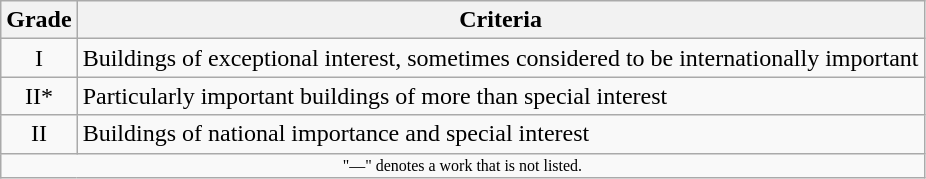<table class="wikitable" border="1">
<tr>
<th>Grade</th>
<th>Criteria</th>
</tr>
<tr>
<td align="center" >I</td>
<td>Buildings of exceptional interest, sometimes considered to be internationally important</td>
</tr>
<tr>
<td align="center" >II*</td>
<td>Particularly important buildings of more than special interest</td>
</tr>
<tr>
<td align="center" >II</td>
<td>Buildings of national importance and special interest</td>
</tr>
<tr>
<td align="center" colspan="14" style="font-size: 8pt">"—" denotes a work that is not listed.</td>
</tr>
</table>
